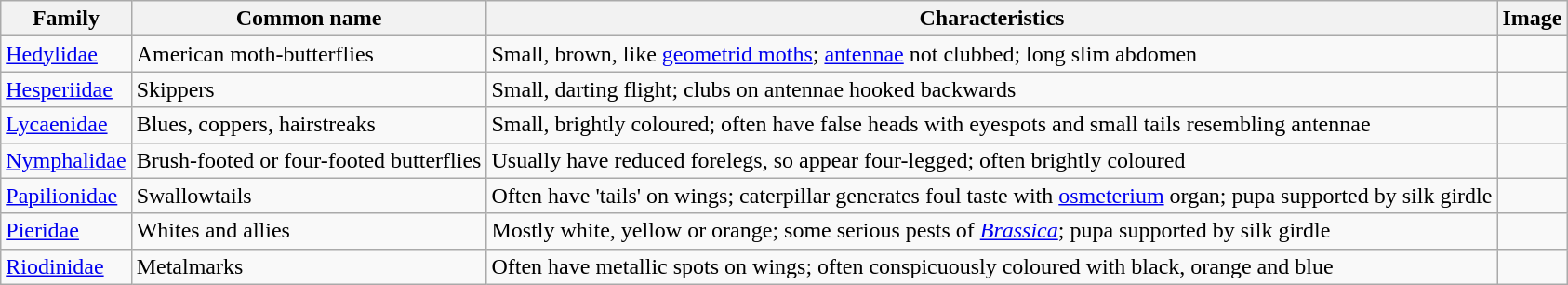<table class="wikitable">
<tr>
<th>Family</th>
<th>Common name</th>
<th>Characteristics</th>
<th>Image</th>
</tr>
<tr>
<td><a href='#'>Hedylidae</a></td>
<td>American moth-butterflies</td>
<td>Small, brown, like <a href='#'>geometrid moths</a>; <a href='#'>antennae</a> not clubbed; long slim abdomen</td>
<td></td>
</tr>
<tr>
<td><a href='#'>Hesperiidae</a></td>
<td>Skippers</td>
<td>Small, darting flight; clubs on antennae hooked backwards</td>
<td></td>
</tr>
<tr>
<td><a href='#'>Lycaenidae</a></td>
<td>Blues, coppers, hairstreaks</td>
<td>Small, brightly coloured; often have false heads with eyespots and small tails resembling antennae</td>
<td></td>
</tr>
<tr>
<td><a href='#'>Nymphalidae</a></td>
<td>Brush-footed or four-footed butterflies</td>
<td>Usually have reduced forelegs, so appear four-legged; often brightly coloured</td>
<td></td>
</tr>
<tr>
<td><a href='#'>Papilionidae</a></td>
<td>Swallowtails</td>
<td>Often have 'tails' on wings; caterpillar generates foul taste with <a href='#'>osmeterium</a> organ; pupa supported by silk girdle</td>
<td></td>
</tr>
<tr>
<td><a href='#'>Pieridae</a></td>
<td>Whites and allies</td>
<td>Mostly white, yellow or orange; some serious pests of <em><a href='#'>Brassica</a></em>; pupa supported by silk girdle</td>
<td></td>
</tr>
<tr>
<td><a href='#'>Riodinidae</a></td>
<td>Metalmarks</td>
<td>Often have metallic spots on wings; often conspicuously coloured with black, orange and blue</td>
<td></td>
</tr>
</table>
